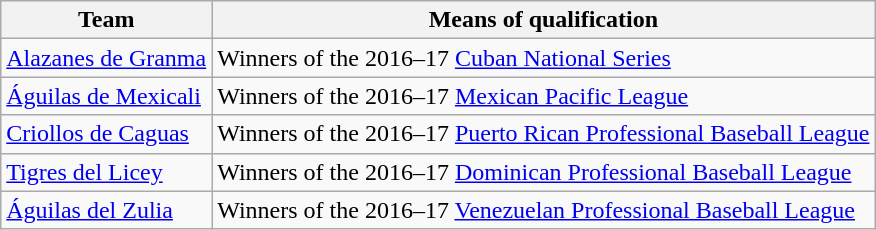<table class="wikitable">
<tr>
<th>Team</th>
<th>Means of qualification</th>
</tr>
<tr>
<td> <a href='#'>Alazanes de Granma</a></td>
<td>Winners of the 2016–17 <a href='#'>Cuban National Series</a></td>
</tr>
<tr>
<td> <a href='#'>Águilas de Mexicali</a></td>
<td>Winners of the 2016–17 <a href='#'>Mexican Pacific League</a></td>
</tr>
<tr>
<td> <a href='#'>Criollos de Caguas</a></td>
<td>Winners of the 2016–17 <a href='#'>Puerto Rican Professional Baseball League</a></td>
</tr>
<tr>
<td> <a href='#'>Tigres del Licey</a></td>
<td>Winners of the 2016–17 <a href='#'>Dominican Professional Baseball League</a></td>
</tr>
<tr>
<td> <a href='#'>Águilas del Zulia</a></td>
<td>Winners of the 2016–17 <a href='#'>Venezuelan Professional Baseball League</a></td>
</tr>
</table>
